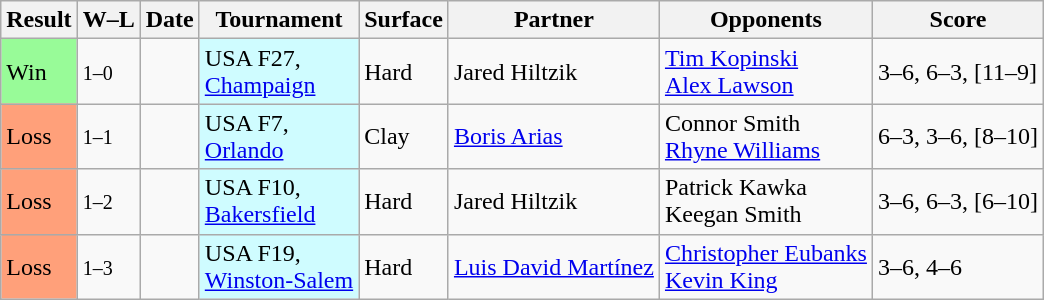<table class="sortable wikitable nowrap">
<tr>
<th>Result</th>
<th class=unsortable>W–L</th>
<th>Date</th>
<th>Tournament</th>
<th>Surface</th>
<th>Partner</th>
<th>Opponents</th>
<th class=unsortable>Score</th>
</tr>
<tr>
<td bgcolor=98FB98>Win</td>
<td><small>1–0</small></td>
<td></td>
<td style=background:#cffcff>USA F27, <br> <a href='#'>Champaign</a></td>
<td>Hard</td>
<td> Jared Hiltzik</td>
<td> <a href='#'>Tim Kopinski</a><br> <a href='#'>Alex Lawson</a></td>
<td>3–6, 6–3, [11–9]</td>
</tr>
<tr>
<td bgcolor=FFA07A>Loss</td>
<td><small>1–1</small></td>
<td></td>
<td style=background:#cffcff>USA F7, <br> <a href='#'>Orlando</a></td>
<td>Clay</td>
<td> <a href='#'>Boris Arias</a></td>
<td> Connor Smith<br> <a href='#'>Rhyne Williams</a></td>
<td>6–3, 3–6, [8–10]</td>
</tr>
<tr>
<td bgcolor=FFA07A>Loss</td>
<td><small>1–2</small></td>
<td></td>
<td style=background:#cffcff>USA F10, <br> <a href='#'>Bakersfield</a></td>
<td>Hard</td>
<td> Jared Hiltzik</td>
<td> Patrick Kawka<br> Keegan Smith</td>
<td>3–6, 6–3, [6–10]</td>
</tr>
<tr>
<td bgcolor=FFA07A>Loss</td>
<td><small>1–3</small></td>
<td></td>
<td style=background:#cffcff>USA F19, <br> <a href='#'>Winston-Salem</a></td>
<td>Hard</td>
<td> <a href='#'>Luis David Martínez</a></td>
<td> <a href='#'>Christopher Eubanks</a><br> <a href='#'>Kevin King</a></td>
<td>3–6, 4–6</td>
</tr>
</table>
